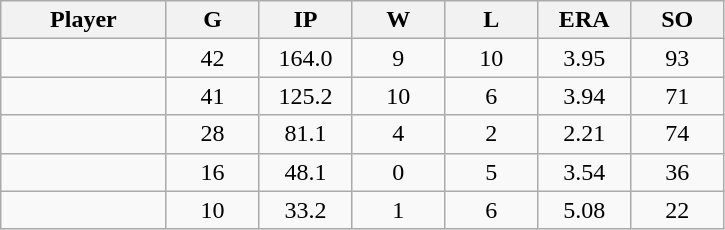<table class="wikitable sortable">
<tr>
<th bgcolor="#DDDDFF" width="16%">Player</th>
<th bgcolor="#DDDDFF" width="9%">G</th>
<th bgcolor="#DDDDFF" width="9%">IP</th>
<th bgcolor="#DDDDFF" width="9%">W</th>
<th bgcolor="#DDDDFF" width="9%">L</th>
<th bgcolor="#DDDDFF" width="9%">ERA</th>
<th bgcolor="#DDDDFF" width="9%">SO</th>
</tr>
<tr align="center">
<td></td>
<td>42</td>
<td>164.0</td>
<td>9</td>
<td>10</td>
<td>3.95</td>
<td>93</td>
</tr>
<tr align="center">
<td></td>
<td>41</td>
<td>125.2</td>
<td>10</td>
<td>6</td>
<td>3.94</td>
<td>71</td>
</tr>
<tr align="center">
<td></td>
<td>28</td>
<td>81.1</td>
<td>4</td>
<td>2</td>
<td>2.21</td>
<td>74</td>
</tr>
<tr align="center">
<td></td>
<td>16</td>
<td>48.1</td>
<td>0</td>
<td>5</td>
<td>3.54</td>
<td>36</td>
</tr>
<tr align="center">
<td></td>
<td>10</td>
<td>33.2</td>
<td>1</td>
<td>6</td>
<td>5.08</td>
<td>22</td>
</tr>
</table>
